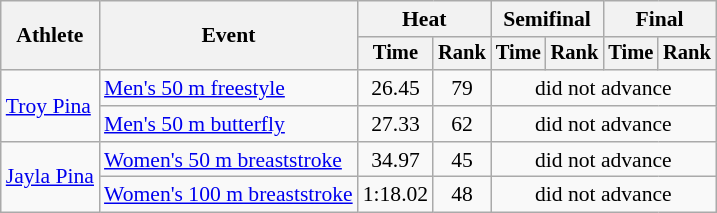<table class=wikitable style="font-size:90%">
<tr>
<th rowspan="2">Athlete</th>
<th rowspan="2">Event</th>
<th colspan="2">Heat</th>
<th colspan="2">Semifinal</th>
<th colspan="2">Final</th>
</tr>
<tr style="font-size:95%">
<th>Time</th>
<th>Rank</th>
<th>Time</th>
<th>Rank</th>
<th>Time</th>
<th>Rank</th>
</tr>
<tr align=center>
<td align=left rowspan=2><a href='#'>Troy Pina</a></td>
<td align=left><a href='#'>Men's 50 m freestyle</a></td>
<td>26.45</td>
<td>79</td>
<td colspan=4>did not advance</td>
</tr>
<tr align=center>
<td align=left><a href='#'>Men's 50 m butterfly</a></td>
<td>27.33</td>
<td>62</td>
<td colspan=4>did not advance</td>
</tr>
<tr align=center>
<td align=left rowspan=2><a href='#'>Jayla Pina</a></td>
<td align=left><a href='#'>Women's 50 m breaststroke</a></td>
<td>34.97</td>
<td>45</td>
<td colspan=4>did not advance</td>
</tr>
<tr align=center>
<td align=left><a href='#'>Women's 100 m breaststroke</a></td>
<td>1:18.02</td>
<td>48</td>
<td colspan=4>did not advance</td>
</tr>
</table>
